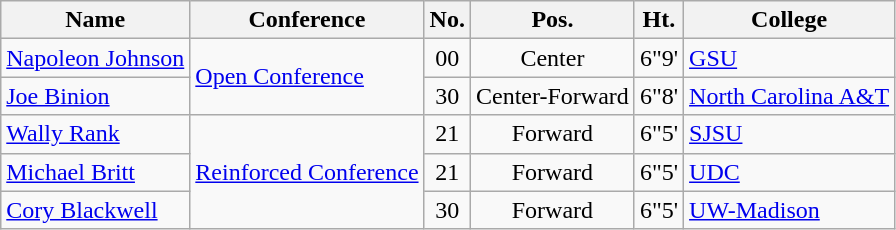<table class="wikitable" border="1">
<tr>
<th>Name</th>
<th>Conference</th>
<th>No.</th>
<th>Pos.</th>
<th>Ht.</th>
<th>College</th>
</tr>
<tr>
<td><a href='#'>Napoleon Johnson</a></td>
<td rowspan="2"><a href='#'>Open Conference</a></td>
<td align="center">00</td>
<td align="center">Center</td>
<td align="center">6"9'</td>
<td><a href='#'>GSU</a></td>
</tr>
<tr>
<td><a href='#'>Joe Binion</a></td>
<td align="center">30</td>
<td align="center">Center-Forward</td>
<td align="center">6"8'</td>
<td><a href='#'>North Carolina A&T</a></td>
</tr>
<tr>
<td><a href='#'>Wally Rank</a></td>
<td rowspan="3"><a href='#'>Reinforced Conference</a></td>
<td align="center">21</td>
<td align="center">Forward</td>
<td align="center">6"5'</td>
<td><a href='#'>SJSU</a></td>
</tr>
<tr>
<td><a href='#'>Michael Britt</a></td>
<td align="center">21</td>
<td align="center">Forward</td>
<td align="center">6"5'</td>
<td><a href='#'>UDC</a></td>
</tr>
<tr>
<td><a href='#'>Cory Blackwell</a></td>
<td align="center">30</td>
<td align="center">Forward</td>
<td align="center">6"5'</td>
<td><a href='#'>UW-Madison</a></td>
</tr>
</table>
